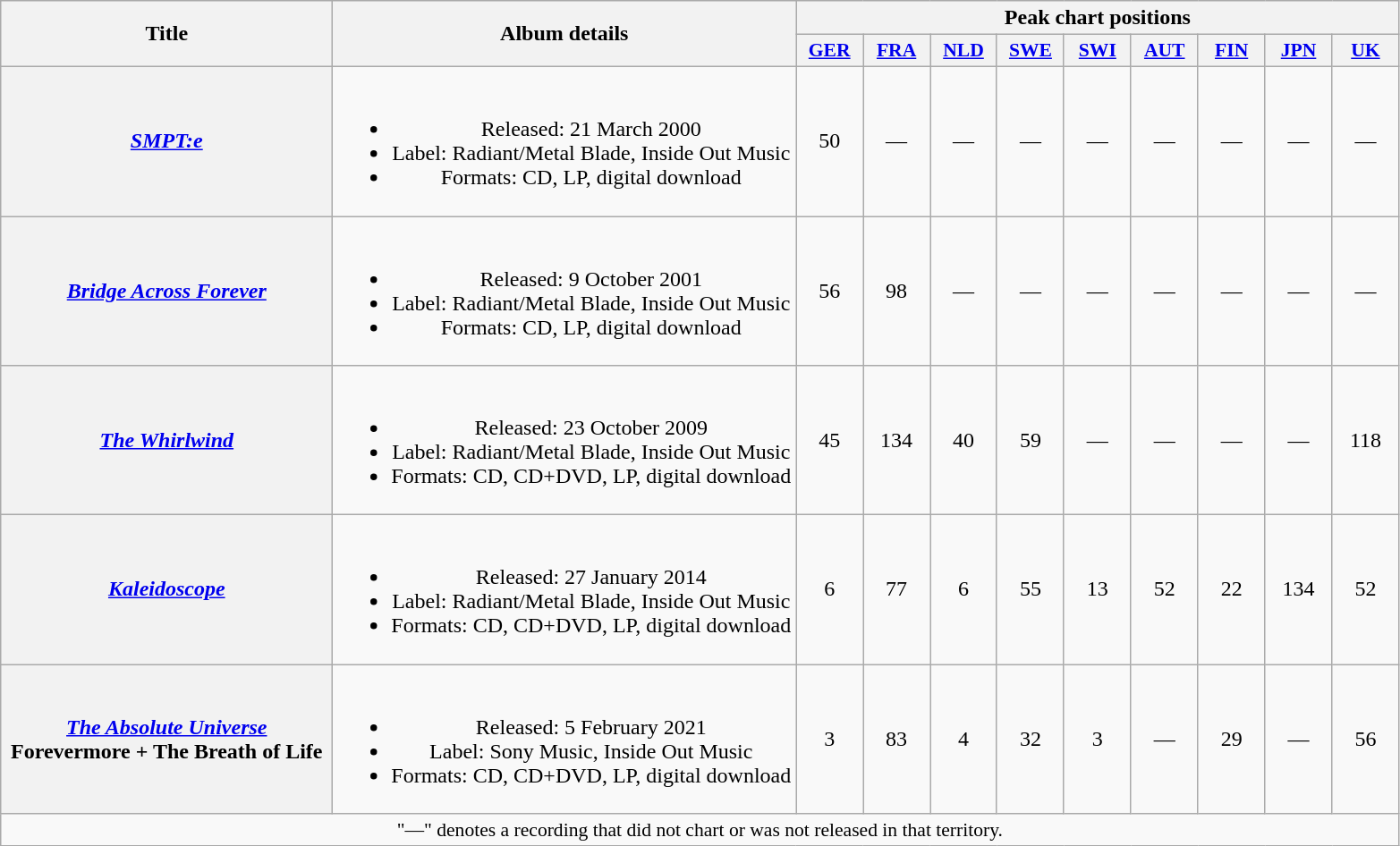<table class="wikitable plainrowheaders" style="text-align:center;">
<tr>
<th scope="col" rowspan="2" style="width:15em;">Title</th>
<th scope="col" rowspan="2">Album details</th>
<th scope="col" colspan="9">Peak chart positions</th>
</tr>
<tr>
<th scope="col" style="width:3em;font-size:90%;"><a href='#'>GER</a><br></th>
<th scope="col" style="width:3em;font-size:90%;"><a href='#'>FRA</a><br></th>
<th scope="col" style="width:3em;font-size:90%;"><a href='#'>NLD</a><br></th>
<th scope="col" style="width:3em;font-size:90%;"><a href='#'>SWE</a><br></th>
<th scope="col" style="width:3em;font-size:90%;"><a href='#'>SWI</a><br></th>
<th scope="col" style="width:3em;font-size:90%;"><a href='#'>AUT</a><br></th>
<th scope="col" style="width:3em;font-size:90%;"><a href='#'>FIN</a><br></th>
<th scope="col" style="width:3em;font-size:90%;"><a href='#'>JPN</a><br></th>
<th scope="col" style="width:3em;font-size:90%;"><a href='#'>UK</a><br></th>
</tr>
<tr>
<th scope="row"><em><a href='#'>SMPT:e</a></em></th>
<td><br><ul><li>Released: 21 March 2000</li><li>Label: Radiant/Metal Blade, Inside Out Music</li><li>Formats: CD, LP, digital download</li></ul></td>
<td>50</td>
<td>—</td>
<td>—</td>
<td>—</td>
<td>—</td>
<td>—</td>
<td>—</td>
<td>—</td>
<td>—</td>
</tr>
<tr>
<th scope="row"><em><a href='#'>Bridge Across Forever</a></em></th>
<td><br><ul><li>Released: 9 October 2001</li><li>Label: Radiant/Metal Blade, Inside Out Music</li><li>Formats: CD, LP, digital download</li></ul></td>
<td>56</td>
<td>98</td>
<td>—</td>
<td>—</td>
<td>—</td>
<td>—</td>
<td>—</td>
<td>—</td>
<td>—</td>
</tr>
<tr>
<th scope="row"><em><a href='#'>The Whirlwind</a></em></th>
<td><br><ul><li>Released: 23 October 2009</li><li>Label: Radiant/Metal Blade, Inside Out Music</li><li>Formats: CD, CD+DVD, LP, digital download</li></ul></td>
<td>45</td>
<td>134</td>
<td>40</td>
<td>59</td>
<td>—</td>
<td>—</td>
<td>—</td>
<td>—</td>
<td>118</td>
</tr>
<tr>
<th scope="row"><em><a href='#'>Kaleidoscope</a></em></th>
<td><br><ul><li>Released: 27 January 2014</li><li>Label: Radiant/Metal Blade, Inside Out Music</li><li>Formats: CD, CD+DVD, LP, digital download</li></ul></td>
<td>6</td>
<td>77</td>
<td>6</td>
<td>55</td>
<td>13</td>
<td>52</td>
<td>22</td>
<td>134</td>
<td>52</td>
</tr>
<tr>
<th scope="row"><em><a href='#'>The Absolute Universe</a></em> Forevermore + The Breath of Life</th>
<td><br><ul><li>Released: 5 February 2021</li><li>Label: Sony Music, Inside Out Music</li><li>Formats: CD, CD+DVD, LP, digital download</li></ul></td>
<td>3</td>
<td>83</td>
<td>4</td>
<td>32</td>
<td>3</td>
<td>—</td>
<td>29</td>
<td>—</td>
<td>56</td>
</tr>
<tr>
<td colspan="15" style="font-size:90%">"—" denotes a recording that did not chart or was not released in that territory.</td>
</tr>
</table>
